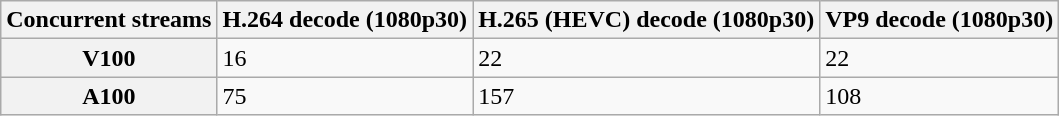<table class="wikitable" style="text-align:left;">
<tr>
<th>Concurrent streams</th>
<th>H.264 decode (1080p30)</th>
<th>H.265 (HEVC) decode (1080p30)</th>
<th>VP9 decode (1080p30)</th>
</tr>
<tr>
<th>V100</th>
<td>16</td>
<td>22</td>
<td>22</td>
</tr>
<tr>
<th>A100</th>
<td>75</td>
<td>157</td>
<td>108</td>
</tr>
</table>
